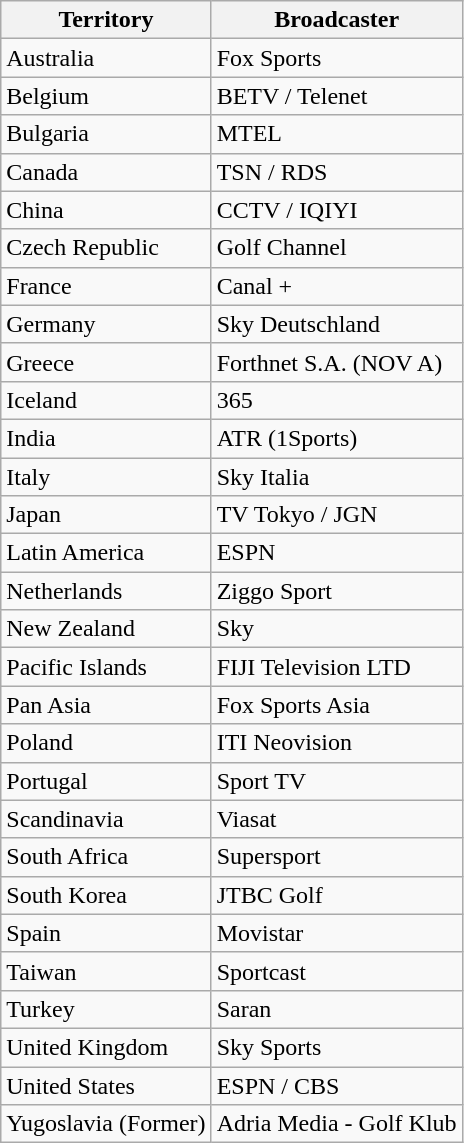<table class="wikitable">
<tr>
<th>Territory</th>
<th>Broadcaster</th>
</tr>
<tr>
<td>Australia</td>
<td>Fox Sports</td>
</tr>
<tr>
<td>Belgium</td>
<td>BETV / Telenet</td>
</tr>
<tr>
<td>Bulgaria</td>
<td>MTEL</td>
</tr>
<tr>
<td>Canada</td>
<td>TSN / RDS</td>
</tr>
<tr>
<td>China</td>
<td>CCTV / IQIYI</td>
</tr>
<tr>
<td>Czech Republic</td>
<td>Golf Channel</td>
</tr>
<tr>
<td>France</td>
<td>Canal +</td>
</tr>
<tr>
<td>Germany</td>
<td>Sky Deutschland</td>
</tr>
<tr>
<td>Greece</td>
<td>Forthnet S.A. (NOV A)</td>
</tr>
<tr>
<td>Iceland</td>
<td>365</td>
</tr>
<tr>
<td>India</td>
<td>ATR (1Sports)</td>
</tr>
<tr>
<td>Italy</td>
<td>Sky Italia</td>
</tr>
<tr>
<td>Japan</td>
<td>TV Tokyo / JGN</td>
</tr>
<tr>
<td>Latin America</td>
<td>ESPN</td>
</tr>
<tr>
<td>Netherlands</td>
<td>Ziggo Sport</td>
</tr>
<tr>
<td>New Zealand</td>
<td>Sky</td>
</tr>
<tr>
<td>Pacific Islands</td>
<td>FIJI Television LTD</td>
</tr>
<tr>
<td>Pan Asia</td>
<td>Fox Sports Asia</td>
</tr>
<tr>
<td>Poland</td>
<td>ITI Neovision</td>
</tr>
<tr>
<td>Portugal</td>
<td>Sport TV</td>
</tr>
<tr>
<td>Scandinavia</td>
<td>Viasat</td>
</tr>
<tr>
<td>South Africa</td>
<td>Supersport</td>
</tr>
<tr>
<td>South Korea</td>
<td>JTBC Golf</td>
</tr>
<tr>
<td>Spain</td>
<td>Movistar</td>
</tr>
<tr>
<td>Taiwan</td>
<td>Sportcast</td>
</tr>
<tr>
<td>Turkey</td>
<td>Saran</td>
</tr>
<tr>
<td>United Kingdom</td>
<td>Sky Sports</td>
</tr>
<tr>
<td>United States</td>
<td>ESPN / CBS</td>
</tr>
<tr>
<td>Yugoslavia (Former)</td>
<td>Adria Media - Golf Klub</td>
</tr>
</table>
